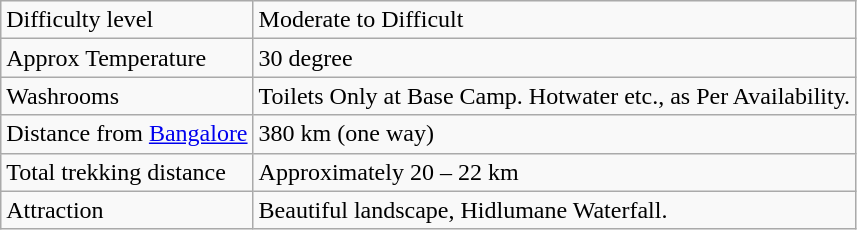<table class="wikitable">
<tr>
<td>Difficulty level</td>
<td>Moderate to Difficult</td>
</tr>
<tr>
<td>Approx Temperature</td>
<td>30 degree</td>
</tr>
<tr>
<td>Washrooms</td>
<td>Toilets Only at Base Camp. Hotwater etc., as Per Availability.</td>
</tr>
<tr>
<td>Distance from <a href='#'>Bangalore</a></td>
<td>380 km (one way)</td>
</tr>
<tr>
<td>Total trekking distance</td>
<td>Approximately 20 – 22 km</td>
</tr>
<tr>
<td>Attraction</td>
<td>Beautiful landscape, Hidlumane Waterfall.</td>
</tr>
</table>
